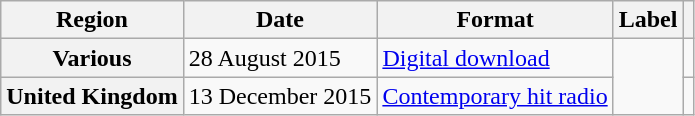<table class="wikitable plainrowheaders">
<tr>
<th scope="col">Region</th>
<th scope="col">Date</th>
<th scope="col">Format</th>
<th scope="col">Label</th>
<th scope="col"></th>
</tr>
<tr>
<th scope="row">Various</th>
<td>28 August 2015</td>
<td><a href='#'>Digital download</a></td>
<td rowspan="2"></td>
<td align="center"></td>
</tr>
<tr>
<th scope="row">United Kingdom</th>
<td>13 December 2015</td>
<td><a href='#'>Contemporary hit radio</a></td>
<td align="center"></td>
</tr>
</table>
